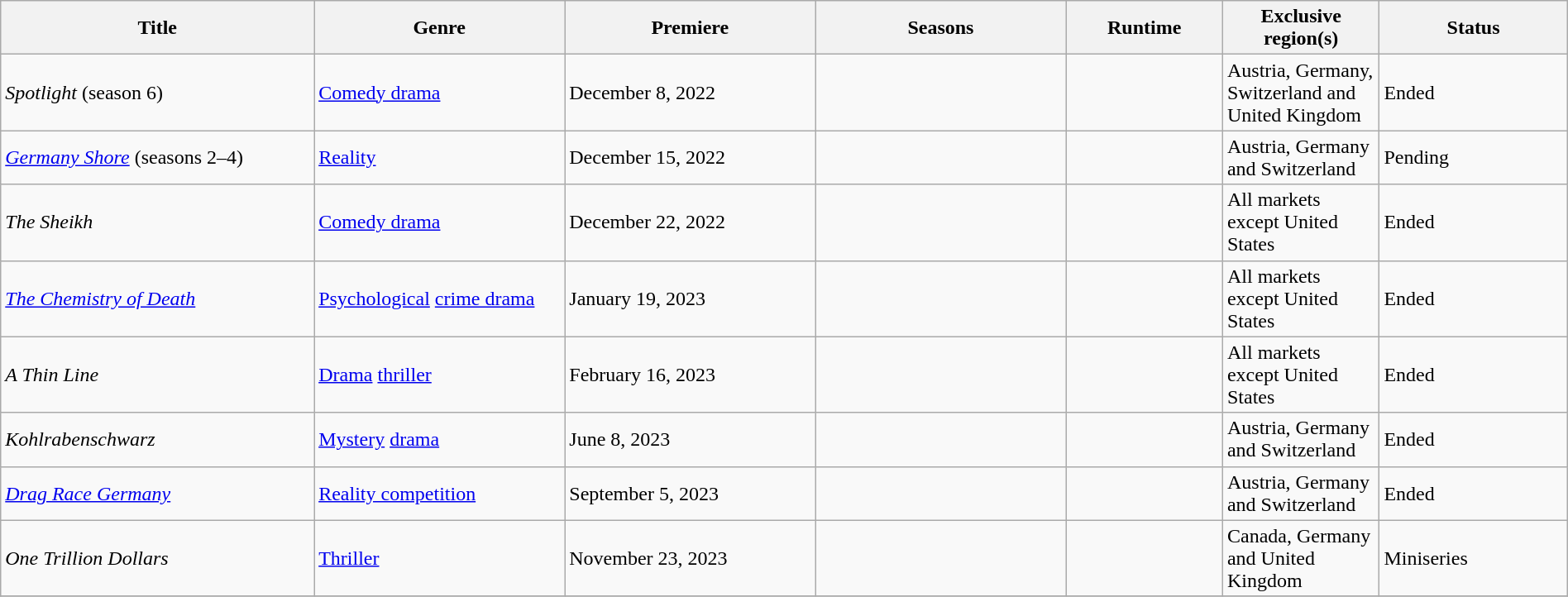<table class="wikitable sortable" style="width:100%;">
<tr>
<th style="width:20%;">Title</th>
<th style="width:16%;">Genre</th>
<th style="width:16%;">Premiere</th>
<th style="width:16%;">Seasons</th>
<th style="width:10%;">Runtime</th>
<th style="width:10%;">Exclusive region(s)</th>
<th style="width:12%;">Status</th>
</tr>
<tr>
<td><em>Spotlight</em> (season 6)</td>
<td><a href='#'>Comedy drama</a></td>
<td>December 8, 2022</td>
<td></td>
<td></td>
<td>Austria, Germany, Switzerland and United Kingdom</td>
<td>Ended</td>
</tr>
<tr>
<td><em><a href='#'>Germany Shore</a></em> (seasons 2–4)</td>
<td><a href='#'>Reality</a></td>
<td>December 15, 2022</td>
<td></td>
<td></td>
<td>Austria, Germany and Switzerland</td>
<td>Pending</td>
</tr>
<tr>
<td><em>The Sheikh</em></td>
<td><a href='#'>Comedy drama</a></td>
<td>December 22, 2022</td>
<td></td>
<td></td>
<td>All markets except United States</td>
<td>Ended</td>
</tr>
<tr>
<td><em><a href='#'>The Chemistry of Death</a></em></td>
<td><a href='#'>Psychological</a> <a href='#'>crime drama</a></td>
<td>January 19, 2023</td>
<td></td>
<td></td>
<td>All markets except United States</td>
<td>Ended</td>
</tr>
<tr>
<td><em>A Thin Line</em></td>
<td><a href='#'>Drama</a> <a href='#'>thriller</a></td>
<td>February 16, 2023</td>
<td></td>
<td></td>
<td>All markets except United States</td>
<td>Ended</td>
</tr>
<tr>
<td><em>Kohlrabenschwarz</em></td>
<td><a href='#'>Mystery</a> <a href='#'>drama</a></td>
<td>June 8, 2023</td>
<td></td>
<td></td>
<td>Austria, Germany and Switzerland</td>
<td>Ended</td>
</tr>
<tr>
<td><em><a href='#'>Drag Race Germany</a></em></td>
<td><a href='#'>Reality competition</a></td>
<td>September 5, 2023</td>
<td></td>
<td></td>
<td>Austria, Germany and Switzerland</td>
<td>Ended</td>
</tr>
<tr>
<td><em>One Trillion Dollars</em></td>
<td><a href='#'>Thriller</a></td>
<td>November 23, 2023</td>
<td></td>
<td></td>
<td>Canada, Germany and United Kingdom</td>
<td>Miniseries</td>
</tr>
<tr>
</tr>
</table>
